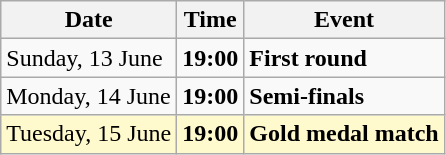<table class = "wikitable">
<tr>
<th>Date</th>
<th>Time</th>
<th>Event</th>
</tr>
<tr>
<td>Sunday, 13 June</td>
<td><strong>19:00</strong></td>
<td><strong>First round</strong></td>
</tr>
<tr>
<td>Monday, 14 June</td>
<td><strong>19:00</strong></td>
<td><strong>Semi-finals</strong></td>
</tr>
<tr style="background-color:lemonchiffon;">
<td>Tuesday, 15 June</td>
<td><strong>19:00</strong></td>
<td><strong>Gold medal match</strong></td>
</tr>
</table>
